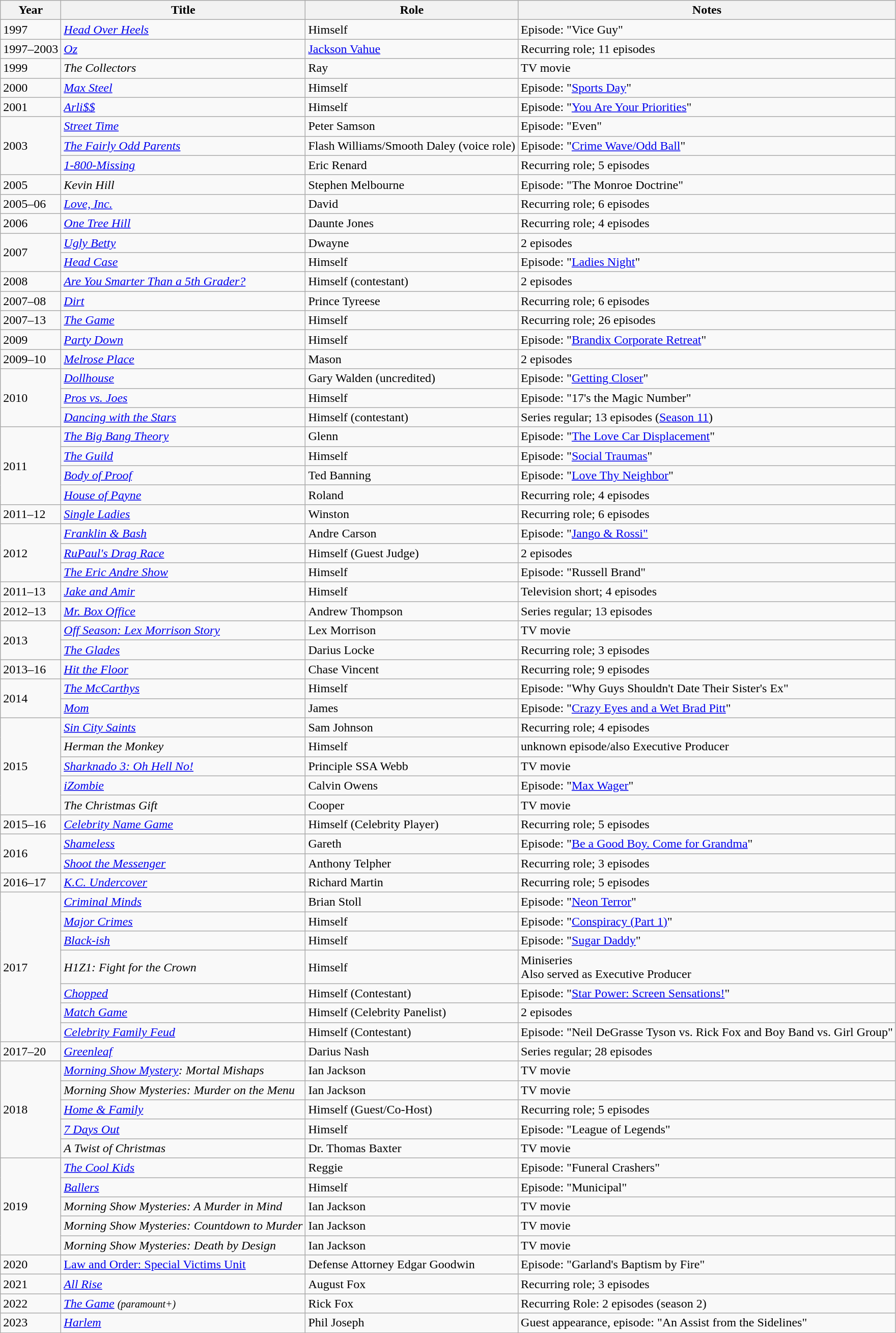<table class="wikitable sortable">
<tr>
<th scope="col">Year</th>
<th scope="col">Title</th>
<th scope="col">Role</th>
<th scope="col" class="unsortable">Notes</th>
</tr>
<tr>
<td>1997</td>
<td><em><a href='#'>Head Over Heels</a></em></td>
<td>Himself</td>
<td>Episode: "Vice Guy"</td>
</tr>
<tr>
<td>1997–2003</td>
<td><em><a href='#'>Oz</a></em></td>
<td><a href='#'>Jackson Vahue</a></td>
<td>Recurring role; 11 episodes</td>
</tr>
<tr>
<td>1999</td>
<td data-sort-value="Collectors, The"><em>The Collectors</em></td>
<td>Ray</td>
<td>TV movie</td>
</tr>
<tr>
<td>2000</td>
<td><em><a href='#'>Max Steel</a></em></td>
<td>Himself</td>
<td>Episode: "<a href='#'>Sports Day</a>"</td>
</tr>
<tr>
<td>2001</td>
<td><em><a href='#'>Arli$$</a></em></td>
<td>Himself</td>
<td>Episode: "<a href='#'>You Are Your Priorities</a>"</td>
</tr>
<tr>
<td rowspan="3">2003</td>
<td><em><a href='#'>Street Time</a></em></td>
<td>Peter Samson</td>
<td>Episode: "Even"</td>
</tr>
<tr>
<td data-sort-value="Fairly Odd Parents, The"><em><a href='#'>The Fairly Odd Parents</a></em></td>
<td>Flash Williams/Smooth Daley (voice role)</td>
<td>Episode: "<a href='#'>Crime Wave/Odd Ball</a>"</td>
</tr>
<tr>
<td><em><a href='#'>1-800-Missing</a></em></td>
<td>Eric Renard</td>
<td>Recurring role; 5 episodes</td>
</tr>
<tr>
<td>2005</td>
<td><em>Kevin Hill</em></td>
<td>Stephen Melbourne</td>
<td>Episode: "The Monroe Doctrine"</td>
</tr>
<tr>
<td>2005–06</td>
<td><em><a href='#'>Love, Inc.</a></em></td>
<td>David</td>
<td>Recurring role; 6 episodes</td>
</tr>
<tr>
<td>2006</td>
<td><em><a href='#'>One Tree Hill</a></em></td>
<td>Daunte Jones</td>
<td>Recurring role; 4 episodes</td>
</tr>
<tr>
<td rowspan="2">2007</td>
<td><em><a href='#'>Ugly Betty</a></em></td>
<td>Dwayne</td>
<td>2 episodes</td>
</tr>
<tr>
<td><em><a href='#'>Head Case</a></em></td>
<td>Himself</td>
<td>Episode: "<a href='#'>Ladies Night</a>"</td>
</tr>
<tr>
<td>2008</td>
<td><em><a href='#'>Are You Smarter Than a 5th Grader?</a></em></td>
<td>Himself (contestant)</td>
<td>2 episodes</td>
</tr>
<tr>
<td>2007–08</td>
<td><em><a href='#'>Dirt</a></em></td>
<td>Prince Tyreese</td>
<td>Recurring role; 6 episodes</td>
</tr>
<tr>
<td>2007–13</td>
<td data-sort-value="Game, The"><em><a href='#'>The Game</a></em></td>
<td>Himself</td>
<td>Recurring role; 26 episodes</td>
</tr>
<tr>
<td>2009</td>
<td><em><a href='#'>Party Down</a></em></td>
<td>Himself</td>
<td>Episode: "<a href='#'>Brandix Corporate Retreat</a>"</td>
</tr>
<tr>
<td>2009–10</td>
<td><em><a href='#'>Melrose Place</a></em></td>
<td>Mason</td>
<td>2 episodes</td>
</tr>
<tr>
<td rowspan="3">2010</td>
<td><em><a href='#'>Dollhouse</a></em></td>
<td>Gary Walden (uncredited)</td>
<td>Episode: "<a href='#'>Getting Closer</a>"</td>
</tr>
<tr>
<td><em><a href='#'>Pros vs. Joes</a></em></td>
<td>Himself</td>
<td>Episode: "17's the Magic Number"</td>
</tr>
<tr>
<td><em><a href='#'>Dancing with the Stars</a></em></td>
<td>Himself (contestant)</td>
<td>Series regular; 13 episodes (<a href='#'>Season 11</a>)</td>
</tr>
<tr>
<td rowspan="4">2011</td>
<td data-sort-value="Big Bang Theory, The"><em><a href='#'>The Big Bang Theory</a></em></td>
<td>Glenn</td>
<td>Episode: "<a href='#'>The Love Car Displacement</a>"</td>
</tr>
<tr>
<td data-sort-value="Guild, The"><em><a href='#'>The Guild</a></em></td>
<td>Himself</td>
<td>Episode: "<a href='#'>Social Traumas</a>"</td>
</tr>
<tr>
<td><em><a href='#'>Body of Proof</a></em></td>
<td>Ted Banning</td>
<td>Episode: "<a href='#'>Love Thy Neighbor</a>"</td>
</tr>
<tr>
<td><em><a href='#'>House of Payne</a></em></td>
<td>Roland</td>
<td>Recurring role; 4 episodes</td>
</tr>
<tr>
<td>2011–12</td>
<td><em><a href='#'>Single Ladies</a></em></td>
<td>Winston</td>
<td>Recurring role; 6 episodes</td>
</tr>
<tr>
<td rowspan="3">2012</td>
<td><em><a href='#'>Franklin & Bash</a></em></td>
<td>Andre Carson</td>
<td>Episode: "<a href='#'>Jango & Rossi"</a></td>
</tr>
<tr>
<td><em><a href='#'>RuPaul's Drag Race</a></em></td>
<td>Himself (Guest Judge)</td>
<td>2 episodes</td>
</tr>
<tr>
<td data-sort-value="Eric Andre Show, The"><em><a href='#'>The Eric Andre Show</a></em></td>
<td>Himself</td>
<td>Episode: "Russell Brand"</td>
</tr>
<tr>
<td>2011–13</td>
<td><em><a href='#'>Jake and Amir</a></em></td>
<td>Himself</td>
<td>Television short; 4 episodes</td>
</tr>
<tr>
<td>2012–13</td>
<td><em><a href='#'>Mr. Box Office</a></em></td>
<td>Andrew Thompson</td>
<td>Series regular; 13 episodes</td>
</tr>
<tr>
<td rowspan="2">2013</td>
<td><em><a href='#'>Off Season: Lex Morrison Story</a></em></td>
<td>Lex Morrison</td>
<td>TV movie</td>
</tr>
<tr>
<td data-sort-value="Glades, The"><em><a href='#'>The Glades</a></em></td>
<td>Darius Locke</td>
<td>Recurring role; 3 episodes</td>
</tr>
<tr>
<td>2013–16</td>
<td><em><a href='#'>Hit the Floor</a></em></td>
<td>Chase Vincent</td>
<td>Recurring role; 9 episodes</td>
</tr>
<tr>
<td rowspan="2">2014</td>
<td data-sort-value="McCarthys, The"><em><a href='#'>The McCarthys</a></em></td>
<td>Himself</td>
<td>Episode: "Why Guys Shouldn't Date Their Sister's Ex"</td>
</tr>
<tr>
<td><em><a href='#'>Mom</a></em></td>
<td>James</td>
<td>Episode: "<a href='#'>Crazy Eyes and a Wet Brad Pitt</a>"</td>
</tr>
<tr>
<td rowspan="5">2015</td>
<td><em><a href='#'>Sin City Saints</a></em></td>
<td>Sam Johnson</td>
<td>Recurring role; 4 episodes</td>
</tr>
<tr>
<td><em>Herman the Monkey</em></td>
<td>Himself</td>
<td>unknown episode/also Executive Producer</td>
</tr>
<tr>
<td><em><a href='#'>Sharknado 3: Oh Hell No!</a></em></td>
<td>Principle SSA Webb</td>
<td>TV movie</td>
</tr>
<tr>
<td><em><a href='#'>iZombie</a></em></td>
<td>Calvin Owens</td>
<td>Episode: "<a href='#'>Max Wager</a>"</td>
</tr>
<tr>
<td data-sort-value="Christmas Gift, The"><em>The Christmas Gift</em></td>
<td>Cooper</td>
<td>TV movie</td>
</tr>
<tr>
<td>2015–16</td>
<td><em><a href='#'>Celebrity Name Game</a></em></td>
<td>Himself (Celebrity Player)</td>
<td>Recurring role; 5 episodes</td>
</tr>
<tr>
<td rowspan="2">2016</td>
<td><em><a href='#'>Shameless</a></em></td>
<td>Gareth</td>
<td>Episode: "<a href='#'>Be a Good Boy. Come for Grandma</a>"</td>
</tr>
<tr>
<td><em><a href='#'>Shoot the Messenger</a></em></td>
<td>Anthony Telpher</td>
<td>Recurring role; 3 episodes</td>
</tr>
<tr>
<td>2016–17</td>
<td><em><a href='#'>K.C. Undercover</a></em></td>
<td>Richard Martin</td>
<td>Recurring role; 5 episodes</td>
</tr>
<tr>
<td rowspan="7">2017</td>
<td><em><a href='#'>Criminal Minds</a></em></td>
<td>Brian Stoll</td>
<td>Episode: "<a href='#'>Neon Terror</a>"</td>
</tr>
<tr>
<td><em><a href='#'>Major Crimes</a></em></td>
<td>Himself</td>
<td>Episode: "<a href='#'>Conspiracy (Part 1)</a>"</td>
</tr>
<tr>
<td><em><a href='#'>Black-ish</a></em></td>
<td>Himself</td>
<td>Episode: "<a href='#'>Sugar Daddy</a>"</td>
</tr>
<tr>
<td><em>H1Z1: Fight for the Crown</em></td>
<td>Himself</td>
<td>Miniseries<br>Also served as Executive Producer</td>
</tr>
<tr>
<td><em><a href='#'>Chopped</a></em></td>
<td>Himself (Contestant)</td>
<td>Episode: "<a href='#'>Star Power: Screen Sensations!</a>"</td>
</tr>
<tr>
<td><em><a href='#'>Match Game</a></em></td>
<td>Himself (Celebrity Panelist)</td>
<td>2 episodes</td>
</tr>
<tr>
<td><em><a href='#'>Celebrity Family Feud</a></em></td>
<td>Himself (Contestant)</td>
<td>Episode: "Neil DeGrasse Tyson vs. Rick Fox and Boy Band vs. Girl Group"</td>
</tr>
<tr>
<td>2017–20</td>
<td><em><a href='#'>Greenleaf</a></em></td>
<td>Darius Nash</td>
<td>Series regular; 28 episodes</td>
</tr>
<tr>
<td rowspan="5">2018</td>
<td><em><a href='#'>Morning Show Mystery</a>: Mortal Mishaps</em></td>
<td>Ian Jackson</td>
<td>TV movie</td>
</tr>
<tr>
<td><em>Morning Show Mysteries: Murder on the Menu</em></td>
<td>Ian Jackson</td>
<td>TV movie</td>
</tr>
<tr>
<td><em><a href='#'>Home & Family</a></em></td>
<td>Himself (Guest/Co-Host)</td>
<td>Recurring role; 5 episodes</td>
</tr>
<tr>
<td><em><a href='#'>7 Days Out</a></em></td>
<td>Himself</td>
<td>Episode: "League of Legends"</td>
</tr>
<tr>
<td data-sort-value="Twist of Christmas, A"><em>A Twist of Christmas</em></td>
<td>Dr. Thomas Baxter</td>
<td>TV movie</td>
</tr>
<tr>
<td rowspan="5">2019</td>
<td data-sort-value="Cool Kids, The"><em><a href='#'>The Cool Kids</a></em></td>
<td>Reggie</td>
<td>Episode: "Funeral Crashers"</td>
</tr>
<tr>
<td><em><a href='#'>Ballers</a></em></td>
<td>Himself</td>
<td>Episode: "Municipal"</td>
</tr>
<tr>
<td><em>Morning Show Mysteries: A Murder in Mind</em></td>
<td>Ian Jackson</td>
<td>TV movie</td>
</tr>
<tr>
<td><em>Morning Show Mysteries: Countdown to Murder</em></td>
<td>Ian Jackson</td>
<td>TV movie</td>
</tr>
<tr>
<td><em>Morning Show Mysteries: Death by Design</em></td>
<td>Ian Jackson</td>
<td>TV movie</td>
</tr>
<tr>
<td>2020</td>
<td><a href='#'>Law and Order: Special Victims Unit</a></td>
<td>Defense Attorney Edgar Goodwin</td>
<td>Episode: "Garland's Baptism by Fire"</td>
</tr>
<tr>
<td>2021</td>
<td><em><a href='#'>All Rise</a></em></td>
<td>August Fox</td>
<td>Recurring role; 3 episodes</td>
</tr>
<tr>
<td>2022</td>
<td data-sort-value="Game, The"><em><a href='#'>The Game</a> <small>(paramount+)</small></em></td>
<td>Rick Fox</td>
<td>Recurring Role: 2 episodes (season 2)</td>
</tr>
<tr>
<td>2023</td>
<td><em><a href='#'>Harlem</a></em></td>
<td>Phil Joseph</td>
<td>Guest appearance, episode: "An Assist from the Sidelines"</td>
</tr>
</table>
